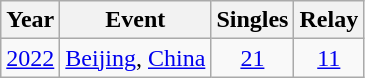<table class="wikitable sortable" style="text-align:center;">
<tr>
<th>Year</th>
<th>Event</th>
<th>Singles</th>
<th>Relay</th>
</tr>
<tr>
<td><a href='#'>2022</a></td>
<td style="text-align:left;"> <a href='#'>Beijing</a>, <a href='#'>China</a></td>
<td><a href='#'>21</a></td>
<td><a href='#'>11</a></td>
</tr>
</table>
